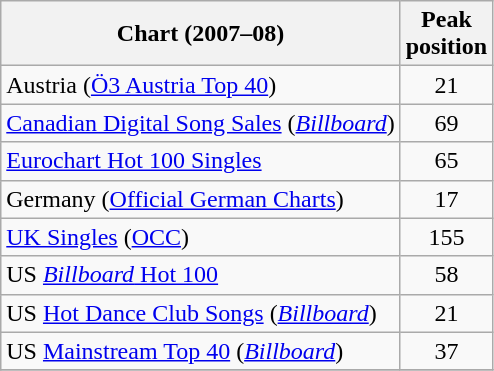<table class="wikitable sortable">
<tr>
<th scope="col">Chart (2007–08)</th>
<th scope="col">Peak<br>position</th>
</tr>
<tr>
<td>Austria (<a href='#'>Ö3 Austria Top 40</a>)</td>
<td align="center">21</td>
</tr>
<tr>
<td><a href='#'>Canadian Digital Song Sales</a> (<em><a href='#'>Billboard</a></em>)</td>
<td align="center">69</td>
</tr>
<tr>
<td><a href='#'>Eurochart Hot 100 Singles</a></td>
<td align="center">65</td>
</tr>
<tr>
<td>Germany (<a href='#'>Official German Charts</a>)</td>
<td align="center">17</td>
</tr>
<tr>
<td><a href='#'>UK Singles</a> (<a href='#'>OCC</a>)</td>
<td align="center">155</td>
</tr>
<tr>
<td>US <a href='#'><em>Billboard</em> Hot 100</a></td>
<td align="center">58</td>
</tr>
<tr>
<td>US <a href='#'>Hot Dance Club Songs</a> (<em><a href='#'>Billboard</a></em>)</td>
<td align="center">21</td>
</tr>
<tr>
<td>US <a href='#'>Mainstream Top 40</a> (<em><a href='#'>Billboard</a></em>)</td>
<td align="center">37</td>
</tr>
<tr>
</tr>
</table>
